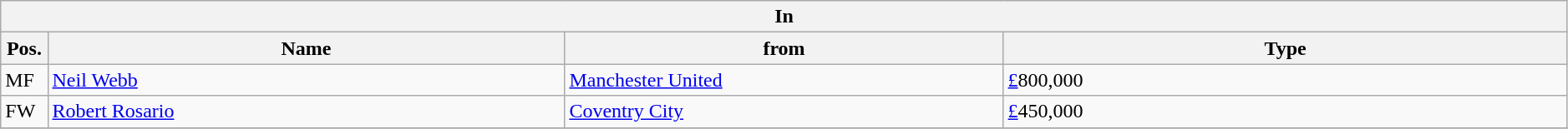<table class="wikitable" style="font-size:100%;width:99%;">
<tr>
<th colspan="4">In</th>
</tr>
<tr>
<th width=3%>Pos.</th>
<th width=33%>Name</th>
<th width=28%>from</th>
<th width=36%>Type</th>
</tr>
<tr>
<td>MF</td>
<td><a href='#'>Neil Webb</a></td>
<td><a href='#'>Manchester United</a></td>
<td><a href='#'>£</a>800,000</td>
</tr>
<tr>
<td>FW</td>
<td><a href='#'>Robert Rosario</a></td>
<td><a href='#'>Coventry City</a></td>
<td><a href='#'>£</a>450,000</td>
</tr>
<tr>
</tr>
</table>
